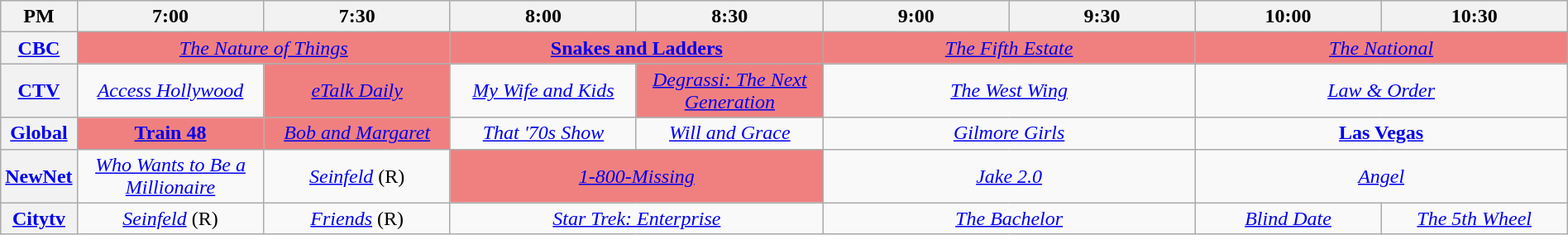<table class="wikitable" width="100%">
<tr>
<th width="4%">PM</th>
<th width="12%">7:00</th>
<th width="12%">7:30</th>
<th width="12%">8:00</th>
<th width="12%">8:30</th>
<th width="12%">9:00</th>
<th width="12%">9:30</th>
<th width="12%">10:00</th>
<th width="12%">10:30</th>
</tr>
<tr align="center">
<th><a href='#'>CBC</a></th>
<td colspan="2" align=center bgcolor="#F08080"><em><a href='#'>The Nature of Things</a></em></td>
<td colspan="2" align=center bgcolor="#F08080"><strong><a href='#'>Snakes and Ladders</a></strong></td>
<td colspan="2" align=center bgcolor="#F08080"><em><a href='#'>The Fifth Estate</a></em></td>
<td colspan="2" align=center bgcolor="#F08080"><em><a href='#'>The National</a></em></td>
</tr>
<tr align="center">
<th><a href='#'>CTV</a></th>
<td colspan="1" align=center><em><a href='#'>Access Hollywood</a></em></td>
<td colspan="1" align=center bgcolor="#F08080"><em><a href='#'>eTalk Daily</a></em></td>
<td colspan="1" align=center><em><a href='#'>My Wife and Kids</a></em></td>
<td colspan="1" align=center bgcolor="#F08080"><em><a href='#'>Degrassi: The Next Generation</a></em></td>
<td colspan="2" align=center><em><a href='#'>The West Wing</a></em></td>
<td colspan="2" align=center><em><a href='#'>Law & Order</a></em></td>
</tr>
<tr align="center">
<th><a href='#'>Global</a></th>
<td colspan="1" align=center bgcolor="#F08080"><strong><a href='#'>Train 48</a></strong></td>
<td colspan="1" align=center bgcolor="#F08080"><em><a href='#'>Bob and Margaret</a></em></td>
<td colspan="1" align=center><em><a href='#'>That '70s Show</a></em></td>
<td colspan="1" align=center><em><a href='#'>Will and Grace</a></em></td>
<td colspan="2" align=center><em><a href='#'>Gilmore Girls</a></em></td>
<td colspan="2" align=center><strong><a href='#'>Las Vegas</a></strong></td>
</tr>
<tr align="center">
<th><a href='#'>NewNet</a></th>
<td colspan="1" align=center><em><a href='#'>Who Wants to Be a Millionaire</a></em></td>
<td colspan="1" align=center><em><a href='#'>Seinfeld</a></em> (R)</td>
<td colspan="2" align=center bgcolor="#F08080"><em><a href='#'>1-800-Missing</a></em></td>
<td colspan="2" align=center><em><a href='#'>Jake 2.0</a></em></td>
<td colspan="2" align=center><em><a href='#'>Angel</a></em></td>
</tr>
<tr align="center">
<th><a href='#'>Citytv</a></th>
<td colspan="1" align=center><em><a href='#'>Seinfeld</a></em> (R)</td>
<td colspan="1" align=center><em><a href='#'>Friends</a></em> (R)</td>
<td colspan="2" align=center><em><a href='#'>Star Trek: Enterprise</a></em></td>
<td colspan="2" align=center><em><a href='#'>The Bachelor</a></em></td>
<td colspan="1" align=center><em><a href='#'>Blind Date</a></em></td>
<td colspan="1" align=center><em><a href='#'>The 5th Wheel</a></em></td>
</tr>
</table>
